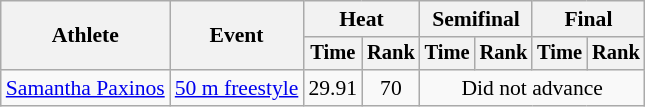<table class=wikitable style="font-size:90%">
<tr>
<th rowspan="2">Athlete</th>
<th rowspan="2">Event</th>
<th colspan="2">Heat</th>
<th colspan="2">Semifinal</th>
<th colspan="2">Final</th>
</tr>
<tr style="font-size:95%">
<th>Time</th>
<th>Rank</th>
<th>Time</th>
<th>Rank</th>
<th>Time</th>
<th>Rank</th>
</tr>
<tr align=center>
<td align=left><a href='#'>Samantha Paxinos</a></td>
<td align=left><a href='#'>50 m freestyle</a></td>
<td>29.91</td>
<td>70</td>
<td colspan=4>Did not advance</td>
</tr>
</table>
